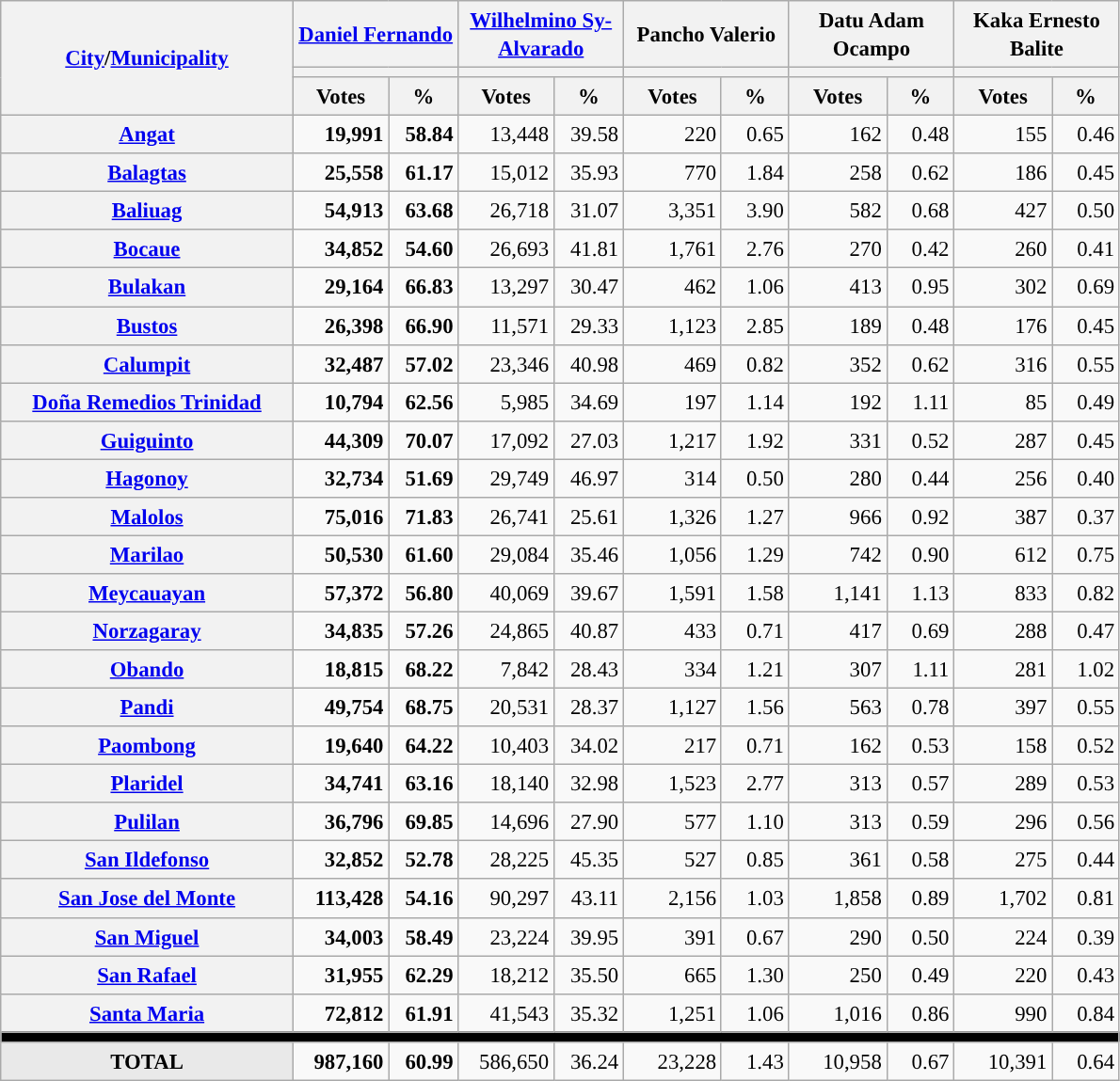<table class="wikitable collapsible collapsed" style="text-align:right; font-size:95%; line-height:20px;">
<tr>
<th rowspan="3" width="200"><a href='#'>City</a>/<a href='#'>Municipality</a></th>
<th colspan="2" width="110"><a href='#'>Daniel Fernando</a></th>
<th colspan="2" width="110"><a href='#'>Wilhelmino Sy-Alvarado</a></th>
<th colspan="2" width="110">Pancho Valerio</th>
<th colspan="2" width="110">Datu Adam Ocampo</th>
<th colspan="2" width="110">Kaka Ernesto Balite</th>
</tr>
<tr>
<th colspan="2" style="background:"></th>
<th colspan="2" style="background:"></th>
<th colspan="2" style="background:"></th>
<th colspan="2" style="background:"></th>
<th colspan="2" style="background:"></th>
</tr>
<tr>
<th>Votes</th>
<th>%</th>
<th>Votes</th>
<th>%</th>
<th>Votes</th>
<th>%</th>
<th>Votes</th>
<th>%</th>
<th>Votes</th>
<th>%</th>
</tr>
<tr>
<th scope="row"><a href='#'>Angat</a></th>
<td style="background:"><strong>19,991</strong></td>
<td style="background:"><strong>58.84</strong></td>
<td>13,448</td>
<td>39.58</td>
<td>220</td>
<td>0.65</td>
<td>162</td>
<td>0.48</td>
<td>155</td>
<td>0.46</td>
</tr>
<tr>
<th scope="row"><a href='#'>Balagtas</a></th>
<td style="background:"><strong>25,558</strong></td>
<td style="background:"><strong>61.17</strong></td>
<td>15,012</td>
<td>35.93</td>
<td>770</td>
<td>1.84</td>
<td>258</td>
<td>0.62</td>
<td>186</td>
<td>0.45</td>
</tr>
<tr>
<th scope="row"><a href='#'>Baliuag</a></th>
<td style="background:"><strong>54,913</strong></td>
<td style="background:"><strong>63.68</strong></td>
<td>26,718</td>
<td>31.07</td>
<td>3,351</td>
<td>3.90</td>
<td>582</td>
<td>0.68</td>
<td>427</td>
<td>0.50</td>
</tr>
<tr>
<th scope="row"><a href='#'>Bocaue</a></th>
<td style="background:"><strong>34,852</strong></td>
<td style="background:"><strong>54.60</strong></td>
<td>26,693</td>
<td>41.81</td>
<td>1,761</td>
<td>2.76</td>
<td>270</td>
<td>0.42</td>
<td>260</td>
<td>0.41</td>
</tr>
<tr>
<th scope="row"><a href='#'>Bulakan</a></th>
<td style="background:"><strong>29,164</strong></td>
<td style="background:"><strong>66.83</strong></td>
<td>13,297</td>
<td>30.47</td>
<td>462</td>
<td>1.06</td>
<td>413</td>
<td>0.95</td>
<td>302</td>
<td>0.69</td>
</tr>
<tr>
<th scope="row"><a href='#'>Bustos</a></th>
<td style="background:"><strong>26,398</strong></td>
<td style="background:"><strong>66.90</strong></td>
<td>11,571</td>
<td>29.33</td>
<td>1,123</td>
<td>2.85</td>
<td>189</td>
<td>0.48</td>
<td>176</td>
<td>0.45</td>
</tr>
<tr>
<th scope="row"><a href='#'>Calumpit</a></th>
<td style="background:"><strong>32,487</strong></td>
<td style="background:"><strong>57.02</strong></td>
<td>23,346</td>
<td>40.98</td>
<td>469</td>
<td>0.82</td>
<td>352</td>
<td>0.62</td>
<td>316</td>
<td>0.55</td>
</tr>
<tr>
<th scope="row"><a href='#'>Doña Remedios Trinidad</a></th>
<td style="background:"><strong>10,794</strong></td>
<td style="background:"><strong>62.56</strong></td>
<td>5,985</td>
<td>34.69</td>
<td>197</td>
<td>1.14</td>
<td>192</td>
<td>1.11</td>
<td>85</td>
<td>0.49</td>
</tr>
<tr>
<th scope="row"><a href='#'>Guiguinto</a></th>
<td style="background:"><strong>44,309</strong></td>
<td style="background:"><strong>70.07</strong></td>
<td>17,092</td>
<td>27.03</td>
<td>1,217</td>
<td>1.92</td>
<td>331</td>
<td>0.52</td>
<td>287</td>
<td>0.45</td>
</tr>
<tr>
<th scope="row"><a href='#'>Hagonoy</a></th>
<td style="background:"><strong>32,734</strong></td>
<td style="background:"><strong>51.69</strong></td>
<td>29,749</td>
<td>46.97</td>
<td>314</td>
<td>0.50</td>
<td>280</td>
<td>0.44</td>
<td>256</td>
<td>0.40</td>
</tr>
<tr>
<th scope="row"><a href='#'>Malolos</a></th>
<td style="background:"><strong>75,016</strong></td>
<td style="background:"><strong>71.83</strong></td>
<td>26,741</td>
<td>25.61</td>
<td>1,326</td>
<td>1.27</td>
<td>966</td>
<td>0.92</td>
<td>387</td>
<td>0.37</td>
</tr>
<tr>
<th scope="row"><a href='#'>Marilao</a></th>
<td style="background:"><strong>50,530</strong></td>
<td style="background:"><strong>61.60</strong></td>
<td>29,084</td>
<td>35.46</td>
<td>1,056</td>
<td>1.29</td>
<td>742</td>
<td>0.90</td>
<td>612</td>
<td>0.75</td>
</tr>
<tr>
<th scope="row"><a href='#'>Meycauayan</a></th>
<td style="background:"><strong>57,372</strong></td>
<td style="background:"><strong>56.80</strong></td>
<td>40,069</td>
<td>39.67</td>
<td>1,591</td>
<td>1.58</td>
<td>1,141</td>
<td>1.13</td>
<td>833</td>
<td>0.82</td>
</tr>
<tr>
<th scope="row"><a href='#'>Norzagaray</a></th>
<td style="background:"><strong>34,835</strong></td>
<td style="background:"><strong>57.26</strong></td>
<td>24,865</td>
<td>40.87</td>
<td>433</td>
<td>0.71</td>
<td>417</td>
<td>0.69</td>
<td>288</td>
<td>0.47</td>
</tr>
<tr>
<th scope="row"><a href='#'>Obando</a></th>
<td style="background:"><strong>18,815</strong></td>
<td style="background:"><strong>68.22</strong></td>
<td>7,842</td>
<td>28.43</td>
<td>334</td>
<td>1.21</td>
<td>307</td>
<td>1.11</td>
<td>281</td>
<td>1.02</td>
</tr>
<tr>
<th scope="row"><a href='#'>Pandi</a></th>
<td style="background:"><strong>49,754</strong></td>
<td style="background:"><strong>68.75</strong></td>
<td>20,531</td>
<td>28.37</td>
<td>1,127</td>
<td>1.56</td>
<td>563</td>
<td>0.78</td>
<td>397</td>
<td>0.55</td>
</tr>
<tr>
<th scope="row"><a href='#'>Paombong</a></th>
<td style="background:"><strong>19,640</strong></td>
<td style="background:"><strong>64.22</strong></td>
<td>10,403</td>
<td>34.02</td>
<td>217</td>
<td>0.71</td>
<td>162</td>
<td>0.53</td>
<td>158</td>
<td>0.52</td>
</tr>
<tr>
<th scope="row"><a href='#'>Plaridel</a></th>
<td style="background:"><strong>34,741</strong></td>
<td style="background:"><strong>63.16</strong></td>
<td>18,140</td>
<td>32.98</td>
<td>1,523</td>
<td>2.77</td>
<td>313</td>
<td>0.57</td>
<td>289</td>
<td>0.53</td>
</tr>
<tr>
<th scope="row"><a href='#'>Pulilan</a></th>
<td style="background:"><strong>36,796</strong></td>
<td style="background:"><strong>69.85</strong></td>
<td>14,696</td>
<td>27.90</td>
<td>577</td>
<td>1.10</td>
<td>313</td>
<td>0.59</td>
<td>296</td>
<td>0.56</td>
</tr>
<tr>
<th scope="row"><a href='#'>San Ildefonso</a></th>
<td style="background:"><strong>32,852</strong></td>
<td style="background:"><strong>52.78</strong></td>
<td>28,225</td>
<td>45.35</td>
<td>527</td>
<td>0.85</td>
<td>361</td>
<td>0.58</td>
<td>275</td>
<td>0.44</td>
</tr>
<tr>
<th scope="row"><a href='#'>San Jose del Monte</a></th>
<td style="background:"><strong>113,428</strong></td>
<td style="background:"><strong>54.16</strong></td>
<td>90,297</td>
<td>43.11</td>
<td>2,156</td>
<td>1.03</td>
<td>1,858</td>
<td>0.89</td>
<td>1,702</td>
<td>0.81</td>
</tr>
<tr>
<th scope="row"><a href='#'>San Miguel</a></th>
<td style="background:"><strong>34,003</strong></td>
<td style="background:"><strong>58.49</strong></td>
<td>23,224</td>
<td>39.95</td>
<td>391</td>
<td>0.67</td>
<td>290</td>
<td>0.50</td>
<td>224</td>
<td>0.39</td>
</tr>
<tr>
<th scope="row"><a href='#'>San Rafael</a></th>
<td style="background:"><strong>31,955</strong></td>
<td style="background:"><strong>62.29</strong></td>
<td>18,212</td>
<td>35.50</td>
<td>665</td>
<td>1.30</td>
<td>250</td>
<td>0.49</td>
<td>220</td>
<td>0.43</td>
</tr>
<tr>
<th scope="row"><a href='#'>Santa Maria</a></th>
<td style="background:"><strong>72,812</strong></td>
<td style="background:"><strong>61.91</strong></td>
<td>41,543</td>
<td>35.32</td>
<td>1,251</td>
<td>1.06</td>
<td>1,016</td>
<td>0.86</td>
<td>990</td>
<td>0.84</td>
</tr>
<tr>
<td colspan=11 bgcolor=black></td>
</tr>
<tr>
<td style="background:#E9E9E9;" align="center"><strong>TOTAL</strong></td>
<td style="background:"><strong>987,160</strong></td>
<td style="background:"><strong>60.99</strong></td>
<td>586,650</td>
<td>36.24</td>
<td>23,228</td>
<td>1.43</td>
<td>10,958</td>
<td>0.67</td>
<td>10,391</td>
<td>0.64</td>
</tr>
</table>
